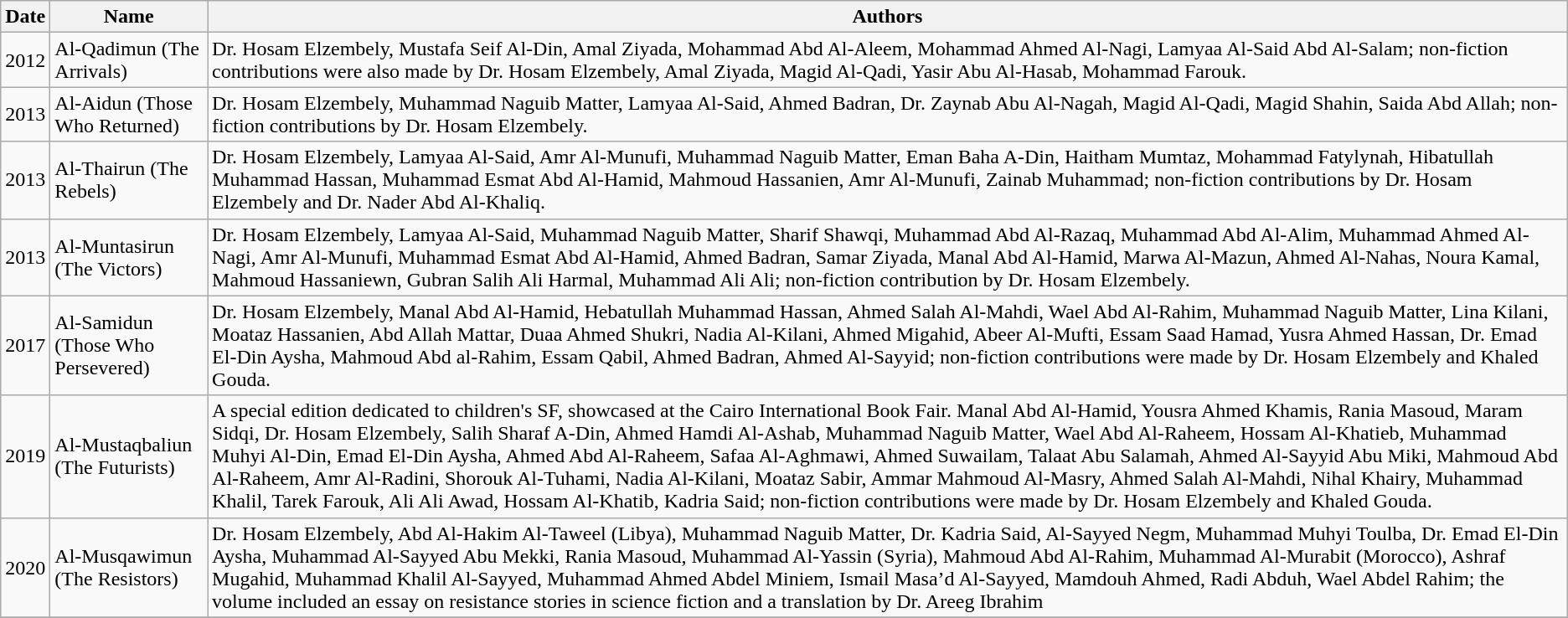<table class="wikitable">
<tr>
<th>Date</th>
<th>Name</th>
<th>Authors</th>
</tr>
<tr>
<td>2012</td>
<td>Al-Qadimun (The Arrivals)</td>
<td>Dr. Hosam Elzembely, Mustafa Seif Al-Din, Amal Ziyada, Mohammad Abd Al-Aleem, Mohammad Ahmed Al-Nagi, Lamyaa Al-Said Abd Al-Salam; non-fiction contributions were also made by Dr. Hosam Elzembely, Amal Ziyada, Magid Al-Qadi, Yasir Abu Al-Hasab, Mohammad Farouk.</td>
</tr>
<tr>
<td>2013</td>
<td>Al-Aidun (Those Who Returned)</td>
<td>Dr. Hosam Elzembely, Muhammad Naguib Matter, Lamyaa Al-Said, Ahmed Badran, Dr. Zaynab Abu Al-Nagah, Magid Al-Qadi, Magid Shahin, Saida Abd Allah; non-fiction contributions by Dr. Hosam Elzembely.</td>
</tr>
<tr>
<td>2013</td>
<td>Al-Thairun (The Rebels)</td>
<td>Dr. Hosam Elzembely, Lamyaa Al-Said, Amr Al-Munufi, Muhammad Naguib Matter, Eman Baha A-Din, Haitham Mumtaz, Mohammad Fatylynah, Hibatullah Muhammad Hassan, Muhammad Esmat Abd Al-Hamid, Mahmoud Hassanien, Amr Al-Munufi, Zainab Muhammad; non-fiction contributions by Dr. Hosam Elzembely and Dr. Nader Abd Al-Khaliq.</td>
</tr>
<tr>
<td>2013</td>
<td>Al-Muntasirun (The Victors)</td>
<td>Dr. Hosam Elzembely, Lamyaa Al-Said, Muhammad Naguib Matter, Sharif Shawqi, Muhammad Abd Al-Razaq, Muhammad Abd Al-Alim, Muhammad Ahmed Al-Nagi, Amr Al-Munufi, Muhammad Esmat Abd Al-Hamid, Ahmed Badran, Samar Ziyada, Manal Abd Al-Hamid, Marwa Al-Mazun, Ahmed Al-Nahas, Noura Kamal, Mahmoud Hassaniewn, Gubran Salih Ali Harmal, Muhammad Ali Ali; non-fiction contribution by Dr. Hosam Elzembely.</td>
</tr>
<tr>
<td>2017</td>
<td>Al-Samidun (Those Who Persevered)</td>
<td>Dr. Hosam Elzembely, Manal Abd Al-Hamid, Hebatullah Muhammad Hassan, Ahmed Salah Al-Mahdi, Wael Abd Al-Rahim, Muhammad Naguib Matter, Lina Kilani, Moataz Hassanien, Abd Allah Mattar, Duaa Ahmed Shukri, Nadia Al-Kilani, Ahmed Migahid, Abeer Al-Mufti, Essam Saad Hamad, Yusra Ahmed Hassan, Dr. Emad El-Din Aysha, Mahmoud Abd al-Rahim, Essam Qabil, Ahmed Badran, Ahmed Al-Sayyid; non-fiction contributions were made by Dr. Hosam Elzembely and Khaled Gouda.</td>
</tr>
<tr>
<td>2019</td>
<td>Al-Mustaqbaliun (The Futurists)</td>
<td>A special edition dedicated to children's SF, showcased at the Cairo International Book Fair. Manal Abd Al-Hamid, Yousra Ahmed Khamis, Rania Masoud, Maram Sidqi, Dr. Hosam Elzembely, Salih Sharaf A-Din, Ahmed Hamdi Al-Ashab, Muhammad Naguib Matter, Wael Abd Al-Raheem, Hossam Al-Khatieb, Muhammad Muhyi Al-Din, Emad El-Din Aysha, Ahmed Abd Al-Raheem, Safaa Al-Aghmawi, Ahmed Suwailam, Talaat Abu Salamah, Ahmed Al-Sayyid Abu Miki, Mahmoud Abd Al-Raheem, Amr Al-Radini, Shorouk Al-Tuhami, Nadia Al-Kilani, Moataz Sabir, Ammar Mahmoud Al-Masry, Ahmed Salah Al-Mahdi, Nihal Khairy, Muhammad Khalil, Tarek Farouk, Ali Ali Awad, Hossam Al-Khatib, Kadria Said; non-fiction contributions were made by Dr. Hosam Elzembely and Khaled Gouda.</td>
</tr>
<tr>
<td>2020</td>
<td>Al-Musqawimun (The Resistors)</td>
<td>Dr. Hosam Elzembely, Abd Al-Hakim Al-Taweel (Libya), Muhammad Naguib Matter, Dr. Kadria Said, Al-Sayyed Negm, Muhammad Muhyi Toulba, Dr. Emad El-Din Aysha, Muhammad Al-Sayyed Abu Mekki, Rania Masoud, Muhammad Al-Yassin (Syria), Mahmoud Abd Al-Rahim, Muhammad Al-Murabit (Morocco), Ashraf Mugahid, Muhammad Khalil Al-Sayyed, Muhammad Ahmed Abdel Miniem, Ismail Masa’d Al-Sayyed, Mamdouh Ahmed, Radi Abduh, Wael Abdel Rahim; the volume included an essay on resistance stories in science fiction and a translation by Dr. Areeg Ibrahim</td>
</tr>
<tr>
</tr>
</table>
